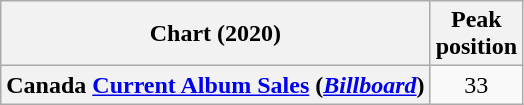<table class="wikitable sortable plainrowheaders" style="text-align:center">
<tr>
<th scope="col">Chart (2020)</th>
<th scope="col">Peak<br>position</th>
</tr>
<tr>
<th scope="row">Canada <a href='#'>Current Album Sales</a> (<a href='#'><em>Billboard</em></a>)</th>
<td>33</td>
</tr>
</table>
